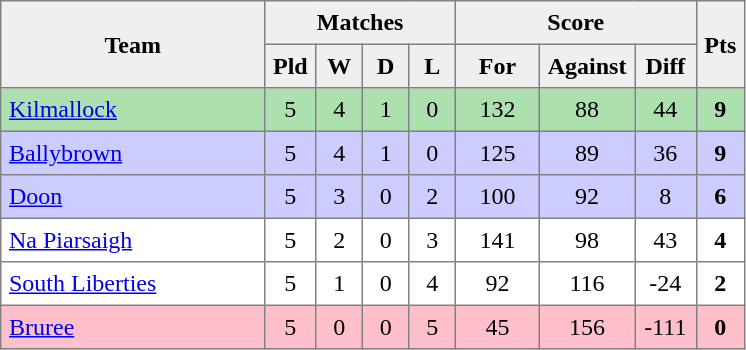<table style=border-collapse:collapse border=1 cellspacing=0 cellpadding=5>
<tr align=center bgcolor=#efefef>
<th rowspan=2 width=165>Team</th>
<th colspan=4>Matches</th>
<th colspan=3>Score</th>
<th rowspan=2width=20>Pts</th>
</tr>
<tr align=center bgcolor=#efefef>
<th width=20>Pld</th>
<th width=20>W</th>
<th width=20>D</th>
<th width=20>L</th>
<th width=45>For</th>
<th width=45>Against</th>
<th width=30>Diff</th>
</tr>
<tr align=center  style="background:#ACE1AF;">
<td style="text-align:left;"><a href='#'>Kilmallock</a></td>
<td>5</td>
<td>4</td>
<td>1</td>
<td>0</td>
<td>132</td>
<td>88</td>
<td>44</td>
<td><strong>9</strong></td>
</tr>
<tr align=center style="background:#ccccff;">
<td style="text-align:left;"><a href='#'>Ballybrown</a></td>
<td>5</td>
<td>4</td>
<td>1</td>
<td>0</td>
<td>125</td>
<td>89</td>
<td>36</td>
<td><strong>9</strong></td>
</tr>
<tr align=center style="background:#ccccff;">
<td style="text-align:left;"><a href='#'>Doon</a></td>
<td>5</td>
<td>3</td>
<td>0</td>
<td>2</td>
<td>100</td>
<td>92</td>
<td>8</td>
<td><strong>6</strong></td>
</tr>
<tr align=center>
<td style="text-align:left;"><a href='#'>Na Piarsaigh</a></td>
<td>5</td>
<td>2</td>
<td>0</td>
<td>3</td>
<td>141</td>
<td>98</td>
<td>43</td>
<td><strong>4</strong></td>
</tr>
<tr align=center>
<td style="text-align:left;"><a href='#'>South Liberties</a></td>
<td>5</td>
<td>1</td>
<td>0</td>
<td>4</td>
<td>92</td>
<td>116</td>
<td>-24</td>
<td><strong>2</strong></td>
</tr>
<tr align=center style="background:#FFC0CB;">
<td style="text-align:left;"><a href='#'>Bruree</a></td>
<td>5</td>
<td>0</td>
<td>0</td>
<td>5</td>
<td>45</td>
<td>156</td>
<td>-111</td>
<td><strong>0</strong></td>
</tr>
</table>
